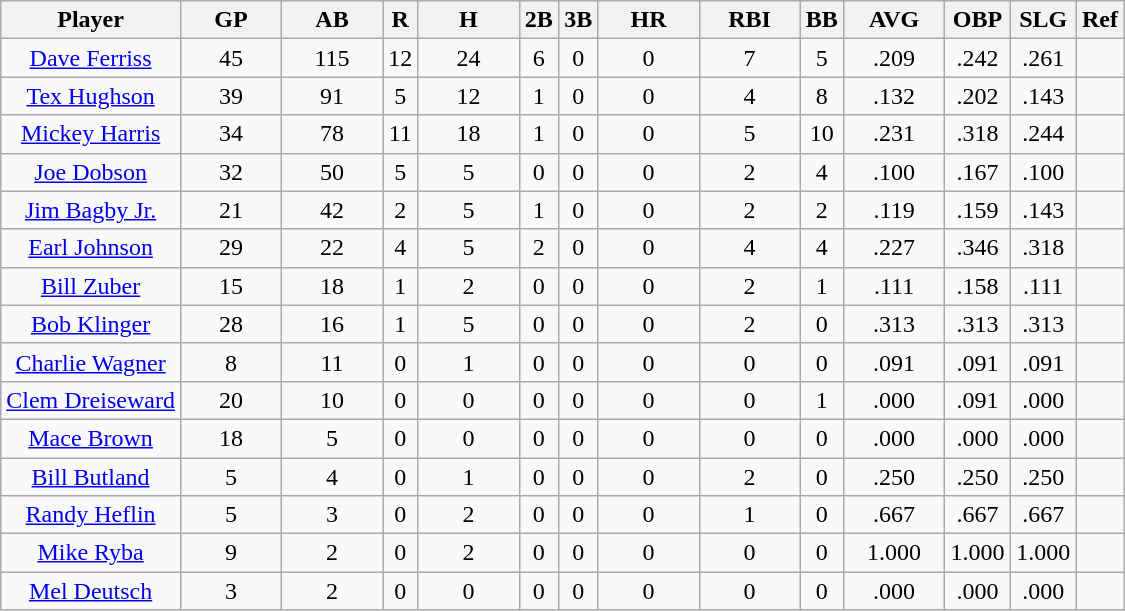<table class="wikitable sortable">
<tr>
<th bgcolor="#DDDDFF" width="16%">Player</th>
<th bgcolor="#DDDDFF" width="9%">GP</th>
<th bgcolor="#DDDDFF" width="9%">AB</th>
<th>R</th>
<th bgcolor="#DDDDFF" width="9%">H</th>
<th>2B</th>
<th>3B</th>
<th bgcolor="#DDDDFF" width="9%">HR</th>
<th bgcolor="#DDDDFF" width="9%">RBI</th>
<th>BB</th>
<th bgcolor="#DDDDFF" width="9%">AVG</th>
<th>OBP</th>
<th>SLG</th>
<th>Ref</th>
</tr>
<tr align="center">
<td><a href='#'>Dave Ferriss</a></td>
<td>45</td>
<td>115</td>
<td>12</td>
<td>24</td>
<td>6</td>
<td>0</td>
<td>0</td>
<td>7</td>
<td>5</td>
<td>.209</td>
<td>.242</td>
<td>.261</td>
<td></td>
</tr>
<tr align="center">
<td><a href='#'>Tex Hughson</a></td>
<td>39</td>
<td>91</td>
<td>5</td>
<td>12</td>
<td>1</td>
<td>0</td>
<td>0</td>
<td>4</td>
<td>8</td>
<td>.132</td>
<td>.202</td>
<td>.143</td>
<td></td>
</tr>
<tr align="center">
<td><a href='#'>Mickey Harris</a></td>
<td>34</td>
<td>78</td>
<td>11</td>
<td>18</td>
<td>1</td>
<td>0</td>
<td>0</td>
<td>5</td>
<td>10</td>
<td>.231</td>
<td>.318</td>
<td>.244</td>
<td></td>
</tr>
<tr align="center">
<td><a href='#'>Joe Dobson</a></td>
<td>32</td>
<td>50</td>
<td>5</td>
<td>5</td>
<td>0</td>
<td>0</td>
<td>0</td>
<td>2</td>
<td>4</td>
<td>.100</td>
<td>.167</td>
<td>.100</td>
<td></td>
</tr>
<tr align="center">
<td><a href='#'>Jim Bagby Jr.</a></td>
<td>21</td>
<td>42</td>
<td>2</td>
<td>5</td>
<td>1</td>
<td>0</td>
<td>0</td>
<td>2</td>
<td>2</td>
<td>.119</td>
<td>.159</td>
<td>.143</td>
<td></td>
</tr>
<tr align="center">
<td><a href='#'>Earl Johnson</a></td>
<td>29</td>
<td>22</td>
<td>4</td>
<td>5</td>
<td>2</td>
<td>0</td>
<td>0</td>
<td>4</td>
<td>4</td>
<td>.227</td>
<td>.346</td>
<td>.318</td>
<td></td>
</tr>
<tr align="center">
<td><a href='#'>Bill Zuber</a></td>
<td>15</td>
<td>18</td>
<td>1</td>
<td>2</td>
<td>0</td>
<td>0</td>
<td>0</td>
<td>2</td>
<td>1</td>
<td>.111</td>
<td>.158</td>
<td>.111</td>
<td></td>
</tr>
<tr align="center">
<td><a href='#'>Bob Klinger</a></td>
<td>28</td>
<td>16</td>
<td>1</td>
<td>5</td>
<td>0</td>
<td>0</td>
<td>0</td>
<td>2</td>
<td>0</td>
<td>.313</td>
<td>.313</td>
<td>.313</td>
<td></td>
</tr>
<tr align="center">
<td><a href='#'>Charlie Wagner</a></td>
<td>8</td>
<td>11</td>
<td>0</td>
<td>1</td>
<td>0</td>
<td>0</td>
<td>0</td>
<td>0</td>
<td>0</td>
<td>.091</td>
<td>.091</td>
<td>.091</td>
<td></td>
</tr>
<tr align="center">
<td><a href='#'>Clem Dreiseward</a></td>
<td>20</td>
<td>10</td>
<td>0</td>
<td>0</td>
<td>0</td>
<td>0</td>
<td>0</td>
<td>0</td>
<td>1</td>
<td>.000</td>
<td>.091</td>
<td>.000</td>
<td></td>
</tr>
<tr align="center">
<td><a href='#'>Mace Brown</a></td>
<td>18</td>
<td>5</td>
<td>0</td>
<td>0</td>
<td>0</td>
<td>0</td>
<td>0</td>
<td>0</td>
<td>0</td>
<td>.000</td>
<td>.000</td>
<td>.000</td>
<td></td>
</tr>
<tr align="center">
<td><a href='#'>Bill Butland</a></td>
<td>5</td>
<td>4</td>
<td>0</td>
<td>1</td>
<td>0</td>
<td>0</td>
<td>0</td>
<td>2</td>
<td>0</td>
<td>.250</td>
<td>.250</td>
<td>.250</td>
<td></td>
</tr>
<tr align="center">
<td><a href='#'>Randy Heflin</a></td>
<td>5</td>
<td>3</td>
<td>0</td>
<td>2</td>
<td>0</td>
<td>0</td>
<td>0</td>
<td>1</td>
<td>0</td>
<td>.667</td>
<td>.667</td>
<td>.667</td>
<td></td>
</tr>
<tr align="center">
<td><a href='#'>Mike Ryba</a></td>
<td>9</td>
<td>2</td>
<td>0</td>
<td>2</td>
<td>0</td>
<td>0</td>
<td>0</td>
<td>0</td>
<td>0</td>
<td>1.000</td>
<td>1.000</td>
<td>1.000</td>
<td></td>
</tr>
<tr align="center">
<td><a href='#'>Mel Deutsch</a></td>
<td>3</td>
<td>2</td>
<td>0</td>
<td>0</td>
<td>0</td>
<td>0</td>
<td>0</td>
<td>0</td>
<td>0</td>
<td>.000</td>
<td>.000</td>
<td>.000</td>
<td></td>
</tr>
</table>
